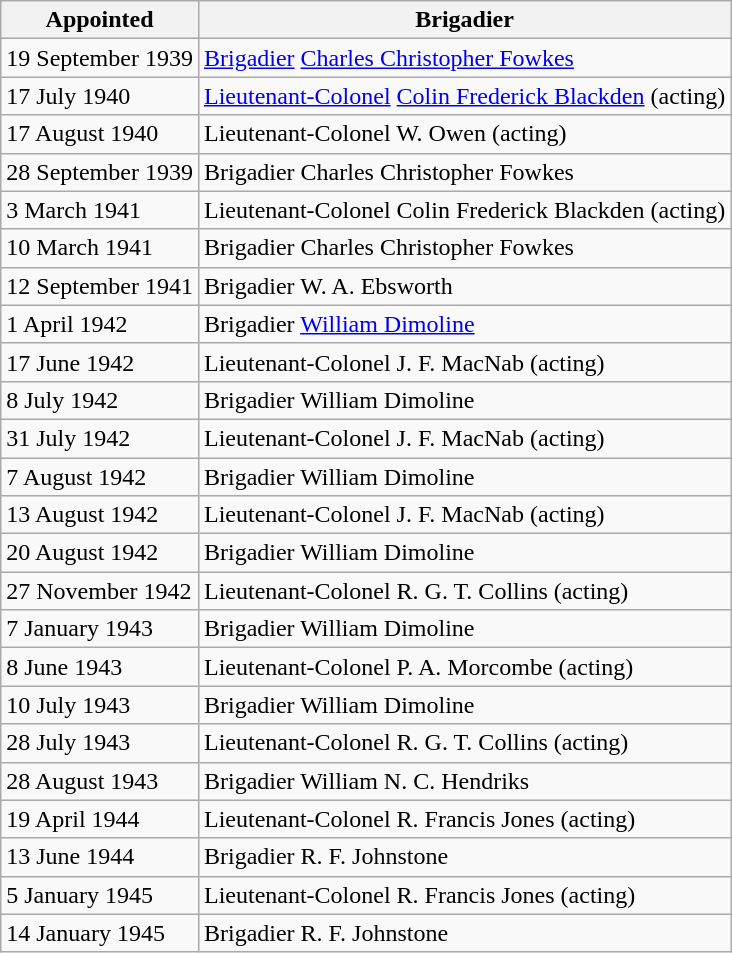<table class="wikitable" style="text-align: left; border-spacing: 2px; border: 1px solid darkgray;">
<tr>
<th>Appointed</th>
<th>Brigadier</th>
</tr>
<tr>
<td>19 September 1939</td>
<td><a href='#'>Brigadier</a> <a href='#'>Charles Christopher Fowkes</a></td>
</tr>
<tr>
<td>17 July 1940</td>
<td><a href='#'>Lieutenant-Colonel</a> <a href='#'>Colin Frederick Blackden</a> (acting)</td>
</tr>
<tr>
<td>17 August 1940</td>
<td>Lieutenant-Colonel W. Owen (acting)</td>
</tr>
<tr>
<td>28 September 1939</td>
<td>Brigadier Charles Christopher Fowkes</td>
</tr>
<tr>
<td>3 March 1941</td>
<td>Lieutenant-Colonel Colin Frederick Blackden (acting)</td>
</tr>
<tr>
<td>10 March 1941</td>
<td>Brigadier Charles Christopher Fowkes</td>
</tr>
<tr>
<td>12 September 1941</td>
<td>Brigadier W. A. Ebsworth</td>
</tr>
<tr>
<td>1 April 1942</td>
<td>Brigadier <a href='#'>William Dimoline</a></td>
</tr>
<tr>
<td>17 June 1942</td>
<td>Lieutenant-Colonel J. F. MacNab (acting)</td>
</tr>
<tr>
<td>8 July 1942</td>
<td>Brigadier William Dimoline</td>
</tr>
<tr>
<td>31 July 1942</td>
<td>Lieutenant-Colonel J. F. MacNab (acting)</td>
</tr>
<tr>
<td>7 August 1942</td>
<td>Brigadier William Dimoline</td>
</tr>
<tr>
<td>13 August 1942</td>
<td>Lieutenant-Colonel J. F. MacNab (acting)</td>
</tr>
<tr>
<td>20 August 1942</td>
<td>Brigadier William Dimoline</td>
</tr>
<tr>
<td>27 November 1942</td>
<td>Lieutenant-Colonel R. G. T. Collins (acting)</td>
</tr>
<tr>
<td>7 January 1943</td>
<td>Brigadier William Dimoline</td>
</tr>
<tr>
<td>8 June 1943</td>
<td>Lieutenant-Colonel P. A. Morcombe (acting)</td>
</tr>
<tr>
<td>10 July 1943</td>
<td>Brigadier William Dimoline</td>
</tr>
<tr>
<td>28 July 1943</td>
<td>Lieutenant-Colonel R. G. T. Collins (acting)</td>
</tr>
<tr>
<td>28 August 1943</td>
<td>Brigadier William N. C. Hendriks</td>
</tr>
<tr>
<td>19 April 1944</td>
<td>Lieutenant-Colonel R. Francis Jones (acting)</td>
</tr>
<tr>
<td>13 June 1944</td>
<td>Brigadier R. F. Johnstone</td>
</tr>
<tr>
<td>5 January 1945</td>
<td>Lieutenant-Colonel R. Francis Jones (acting)</td>
</tr>
<tr>
<td>14 January 1945</td>
<td>Brigadier R. F. Johnstone</td>
</tr>
</table>
